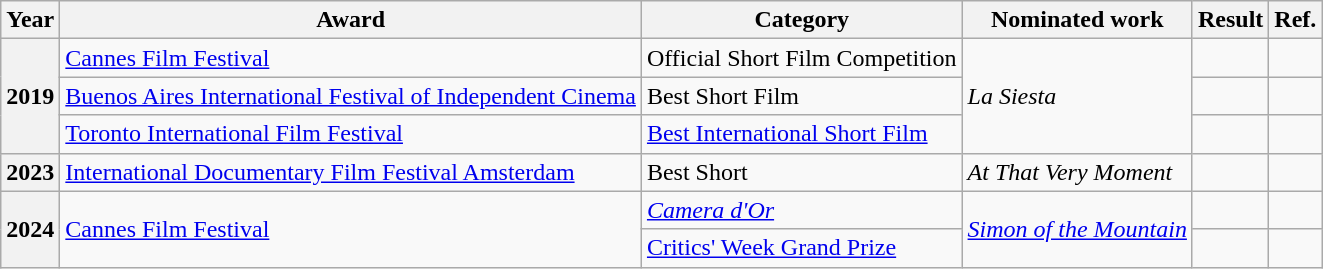<table class="wikitable sortable plainrowheaders">
<tr>
<th scope="col">Year</th>
<th scope="col">Award</th>
<th scope="col">Category</th>
<th scope="col">Nominated work</th>
<th scope="col">Result</th>
<th scope="col">Ref.</th>
</tr>
<tr>
<th scope="row" rowspan="3">2019</th>
<td><a href='#'>Cannes Film Festival</a></td>
<td>Official Short Film Competition</td>
<td rowspan="3"><em>La Siesta</em></td>
<td></td>
<td align="center"></td>
</tr>
<tr>
<td><a href='#'>Buenos Aires International Festival of Independent Cinema</a></td>
<td>Best Short Film</td>
<td></td>
<td align="center"></td>
</tr>
<tr>
<td><a href='#'>Toronto International Film Festival</a></td>
<td><a href='#'>Best International Short Film</a></td>
<td></td>
<td align="center"></td>
</tr>
<tr>
<th scope="row">2023</th>
<td><a href='#'>International Documentary Film Festival Amsterdam</a></td>
<td>Best Short</td>
<td><em>At That Very Moment</em></td>
<td></td>
<td align="center"></td>
</tr>
<tr>
<th scope="row" rowspan="2">2024</th>
<td rowspan="2"><a href='#'>Cannes Film Festival</a></td>
<td><em><a href='#'>Camera d'Or</a></em></td>
<td rowspan="2"><em><a href='#'>Simon of the Mountain</a></em></td>
<td></td>
<td align="center"></td>
</tr>
<tr>
<td><a href='#'>Critics' Week Grand Prize</a></td>
<td></td>
<td align="center"></td>
</tr>
</table>
